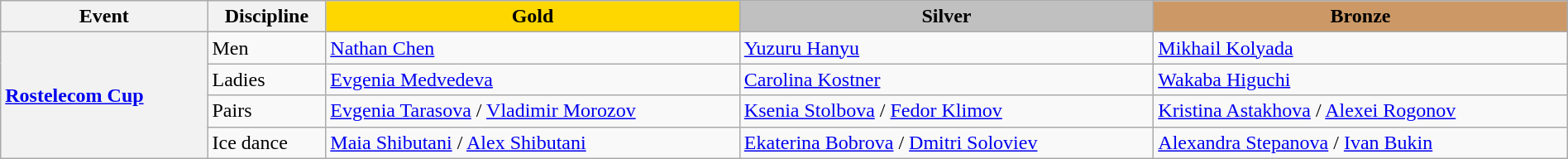<table class="wikitable unsortable" style="text-align:left; width:100%;">
<tr>
<th scope="col" style="width:10%">Event</th>
<th scope="col" style="width:5%">Discipline</th>
<td scope="col" style="text-align:center; width:20%; background:gold"><strong>Gold</strong></td>
<td scope="col" style="text-align:center; width:20%; background:silver"><strong>Silver</strong></td>
<td scope="col" style="text-align:center; width:20%; background:#c96"><strong>Bronze</strong></td>
</tr>
<tr>
<th scope="row" style="text-align:left" rowspan="4"> <a href='#'>Rostelecom Cup</a></th>
<td>Men</td>
<td> <a href='#'>Nathan Chen</a></td>
<td> <a href='#'>Yuzuru Hanyu</a></td>
<td> <a href='#'>Mikhail Kolyada</a></td>
</tr>
<tr>
<td>Ladies</td>
<td> <a href='#'>Evgenia Medvedeva</a></td>
<td> <a href='#'>Carolina Kostner</a></td>
<td> <a href='#'>Wakaba Higuchi</a></td>
</tr>
<tr>
<td>Pairs</td>
<td> <a href='#'>Evgenia Tarasova</a> / <a href='#'>Vladimir Morozov</a></td>
<td> <a href='#'>Ksenia Stolbova</a> / <a href='#'>Fedor Klimov</a></td>
<td> <a href='#'>Kristina Astakhova</a> / <a href='#'>Alexei Rogonov</a></td>
</tr>
<tr>
<td>Ice dance</td>
<td> <a href='#'>Maia Shibutani</a> / <a href='#'>Alex Shibutani</a></td>
<td> <a href='#'>Ekaterina Bobrova</a> / <a href='#'>Dmitri Soloviev</a></td>
<td> <a href='#'>Alexandra Stepanova</a> / <a href='#'>Ivan Bukin</a></td>
</tr>
</table>
